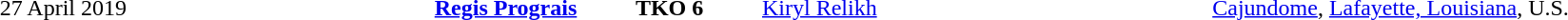<table cellspacing="1" style="width:100%;">
<tr>
<th width="15%"></th>
<th width="25%"></th>
<th width="10%"></th>
<th width="25%"></th>
</tr>
<tr style="font-size:100%">
<td align="right">27 April 2019</td>
<td align="right"><strong><a href='#'>Regis Prograis</a> </strong></td>
<td align="center"><strong>TKO 6</strong></td>
<td> <a href='#'>Kiryl Relikh</a></td>
<td><a href='#'>Cajundome</a>, <a href='#'>Lafayette, Louisiana</a>, U.S.</td>
</tr>
</table>
